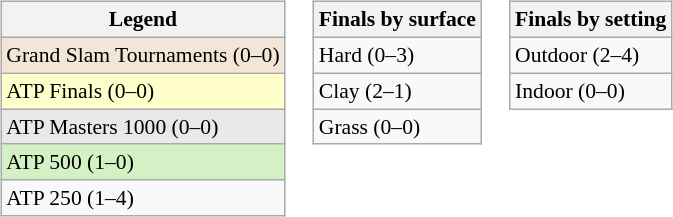<table>
<tr valign=top>
<td><br><table class=wikitable style="font-size:90%">
<tr>
<th>Legend</th>
</tr>
<tr bgcolor=f3e6d7>
<td>Grand Slam Tournaments (0–0)</td>
</tr>
<tr bgcolor=ffffcc>
<td>ATP Finals (0–0)</td>
</tr>
<tr bgcolor=e9e9e9>
<td>ATP Masters 1000 (0–0)</td>
</tr>
<tr bgcolor=d4f1c5>
<td>ATP 500 (1–0)</td>
</tr>
<tr>
<td>ATP 250 (1–4)</td>
</tr>
</table>
</td>
<td><br><table class=wikitable style="font-size:90%">
<tr>
<th>Finals by surface</th>
</tr>
<tr>
<td>Hard (0–3)</td>
</tr>
<tr>
<td>Clay (2–1)</td>
</tr>
<tr>
<td>Grass (0–0)</td>
</tr>
</table>
</td>
<td><br><table class=wikitable style="font-size:90%">
<tr>
<th>Finals by setting</th>
</tr>
<tr>
<td>Outdoor (2–4)</td>
</tr>
<tr>
<td>Indoor (0–0)</td>
</tr>
</table>
</td>
</tr>
</table>
